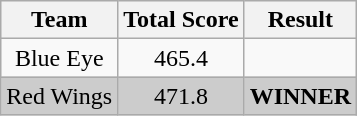<table class="wikitable plainrowheaders" style="text-align:center;">
<tr style="background:#f2f2f2;">
<th scope="col">Team</th>
<th scope="col">Total Score</th>
<th scope="col">Result</th>
</tr>
<tr>
<td>Blue Eye</td>
<td>465.4</td>
<td></td>
</tr>
<tr style="background:#ccc;">
<td>Red Wings</td>
<td>471.8</td>
<td><strong>WINNER</strong></td>
</tr>
</table>
